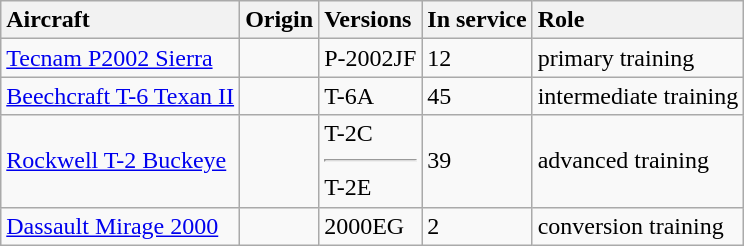<table class="wikitable">
<tr>
<th style="text-align: left;">Aircraft</th>
<th style="text-align: left;">Origin</th>
<th style="text-align: left;">Versions</th>
<th style="text-align: left;">In service </th>
<th style="text-align: left;">Role</th>
</tr>
<tr>
<td><a href='#'>Tecnam P2002 Sierra</a></td>
<td></td>
<td>P-2002JF</td>
<td>12 </td>
<td>primary training</td>
</tr>
<tr>
<td><a href='#'>Beechcraft T-6 Texan II</a></td>
<td></td>
<td>T-6A</td>
<td>45</td>
<td>intermediate training</td>
</tr>
<tr>
<td><a href='#'>Rockwell T-2 Buckeye</a></td>
<td></td>
<td>T-2C<hr>T-2E</td>
<td>39</td>
<td>advanced training</td>
</tr>
<tr>
<td><a href='#'>Dassault Mirage 2000</a></td>
<td></td>
<td>2000EG</td>
<td>2</td>
<td>conversion training</td>
</tr>
</table>
